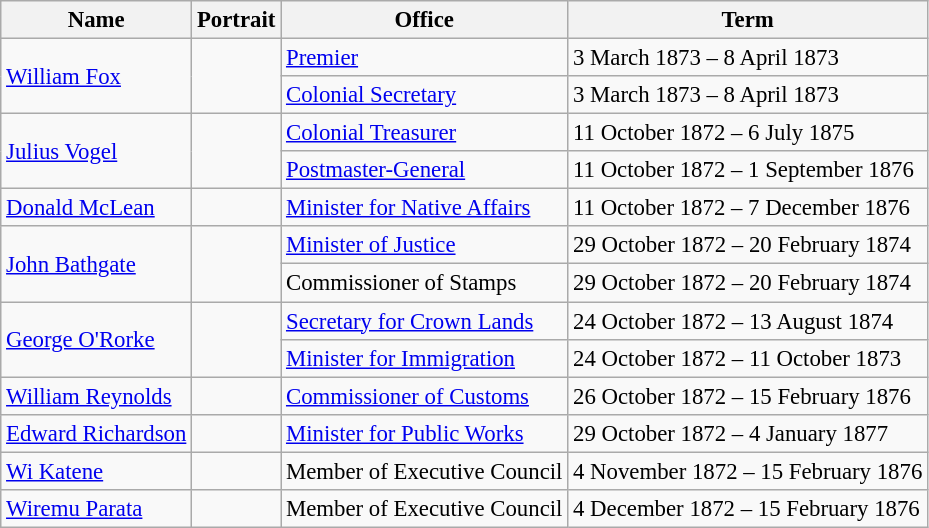<table class="wikitable" style="font-size: 95%;">
<tr>
<th>Name</th>
<th>Portrait</th>
<th>Office</th>
<th>Term</th>
</tr>
<tr>
<td rowspan=2><a href='#'>William Fox</a></td>
<td rowspan=2></td>
<td><a href='#'>Premier</a></td>
<td>3 March 1873 – 8 April 1873</td>
</tr>
<tr>
<td><a href='#'>Colonial Secretary</a></td>
<td>3 March 1873 – 8 April 1873</td>
</tr>
<tr>
<td rowspan=2><a href='#'>Julius Vogel</a></td>
<td rowspan=2></td>
<td><a href='#'>Colonial Treasurer</a></td>
<td>11 October 1872 – 6 July 1875</td>
</tr>
<tr>
<td><a href='#'>Postmaster-General</a></td>
<td>11 October 1872 – 1 September 1876</td>
</tr>
<tr>
<td><a href='#'>Donald McLean</a></td>
<td></td>
<td><a href='#'>Minister for Native Affairs</a></td>
<td>11 October 1872 – 7 December 1876</td>
</tr>
<tr>
<td rowspan=2><a href='#'>John Bathgate</a></td>
<td rowspan=2></td>
<td><a href='#'>Minister of Justice</a></td>
<td>29 October 1872 – 20 February 1874</td>
</tr>
<tr>
<td>Commissioner of Stamps</td>
<td>29 October 1872 – 20 February 1874</td>
</tr>
<tr>
<td rowspan=2><a href='#'>George O'Rorke</a></td>
<td rowspan=2></td>
<td><a href='#'>Secretary for Crown Lands</a></td>
<td>24 October 1872 – 13 August 1874</td>
</tr>
<tr>
<td><a href='#'>Minister for Immigration</a></td>
<td>24 October 1872 – 11 October 1873</td>
</tr>
<tr>
<td><a href='#'>William Reynolds</a></td>
<td></td>
<td><a href='#'>Commissioner of Customs</a></td>
<td>26 October 1872 – 15 February 1876</td>
</tr>
<tr>
<td><a href='#'>Edward Richardson</a></td>
<td></td>
<td><a href='#'>Minister for Public Works</a></td>
<td>29 October 1872 – 4 January 1877</td>
</tr>
<tr>
<td><a href='#'>Wi Katene</a></td>
<td></td>
<td>Member of Executive Council</td>
<td>4 November 1872 – 15 February 1876</td>
</tr>
<tr>
<td><a href='#'>Wiremu Parata</a></td>
<td></td>
<td>Member of Executive Council</td>
<td>4 December 1872 – 15 February 1876</td>
</tr>
</table>
